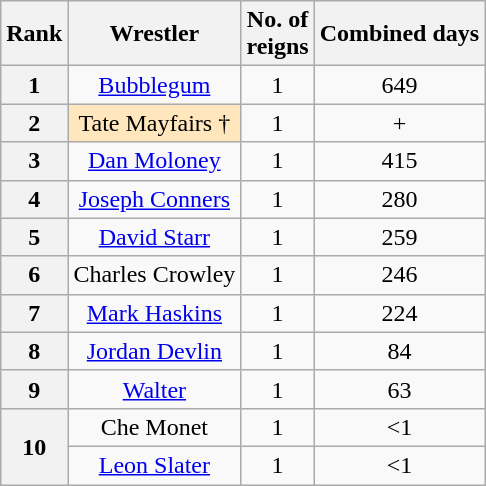<table class="wikitable sortable" style="text-align: center">
<tr>
<th>Rank</th>
<th>Wrestler</th>
<th>No. of<br>reigns</th>
<th>Combined days</th>
</tr>
<tr>
<th>1</th>
<td><a href='#'>Bubblegum</a></td>
<td>1</td>
<td>649</td>
</tr>
<tr>
<th>2</th>
<td style="background-color:#FFE6BD">Tate Mayfairs †</td>
<td>1</td>
<td>+</td>
</tr>
<tr>
<th>3</th>
<td><a href='#'>Dan Moloney</a></td>
<td>1</td>
<td>415</td>
</tr>
<tr>
<th>4</th>
<td><a href='#'>Joseph Conners</a></td>
<td>1</td>
<td>280</td>
</tr>
<tr>
<th>5</th>
<td><a href='#'>David Starr</a></td>
<td>1</td>
<td>259</td>
</tr>
<tr>
<th>6</th>
<td>Charles Crowley</td>
<td>1</td>
<td>246</td>
</tr>
<tr>
<th>7</th>
<td><a href='#'>Mark Haskins</a></td>
<td>1</td>
<td>224</td>
</tr>
<tr>
<th>8</th>
<td><a href='#'>Jordan Devlin</a></td>
<td>1</td>
<td>84</td>
</tr>
<tr>
<th>9</th>
<td><a href='#'>Walter</a></td>
<td>1</td>
<td>63</td>
</tr>
<tr>
<th rowspan=2>10</th>
<td>Che Monet</td>
<td>1</td>
<td><1</td>
</tr>
<tr>
<td><a href='#'>Leon Slater</a></td>
<td>1</td>
<td><1</td>
</tr>
</table>
